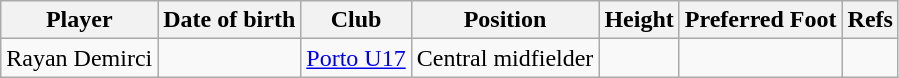<table class="wikitable sortable">
<tr>
<th>Player</th>
<th>Date of birth</th>
<th>Club</th>
<th>Position</th>
<th>Height</th>
<th>Preferred Foot</th>
<th>Refs</th>
</tr>
<tr>
<td>Rayan Demirci</td>
<td></td>
<td><a href='#'>Porto U17</a></td>
<td>Central midfielder</td>
<td></td>
<td></td>
<td></td>
</tr>
</table>
